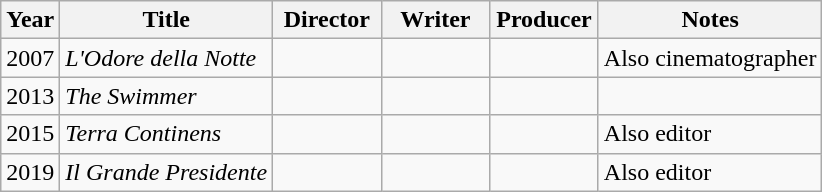<table class="wikitable">
<tr>
<th>Year</th>
<th>Title</th>
<th width=65>Director</th>
<th width=65>Writer</th>
<th width=65>Producer</th>
<th>Notes</th>
</tr>
<tr>
<td>2007</td>
<td><em>L'Odore della Notte</em></td>
<td></td>
<td></td>
<td></td>
<td>Also cinematographer</td>
</tr>
<tr>
<td>2013</td>
<td><em>The Swimmer</em></td>
<td></td>
<td></td>
<td></td>
</tr>
<tr>
<td>2015</td>
<td><em>Terra Continens</em></td>
<td></td>
<td></td>
<td></td>
<td>Also editor</td>
</tr>
<tr>
<td>2019</td>
<td><em>Il Grande Presidente</em></td>
<td></td>
<td></td>
<td></td>
<td>Also editor</td>
</tr>
</table>
